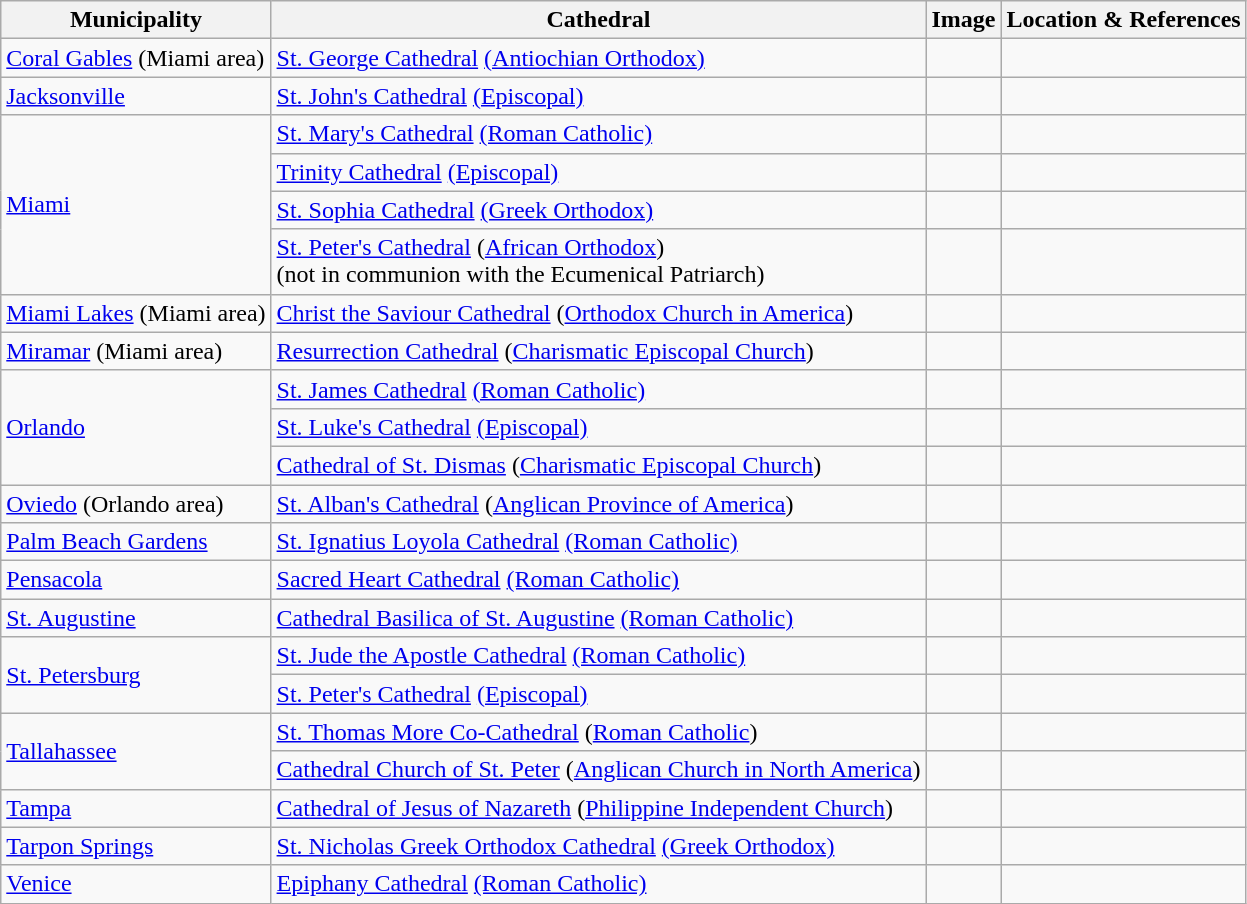<table class="wikitable">
<tr>
<th>Municipality</th>
<th>Cathedral</th>
<th>Image</th>
<th>Location & References</th>
</tr>
<tr>
<td><a href='#'>Coral Gables</a> (Miami area)</td>
<td><a href='#'>St. George Cathedral</a> <a href='#'>(Antiochian Orthodox)</a></td>
<td></td>
<td><small><br></small></td>
</tr>
<tr>
<td><a href='#'>Jacksonville</a></td>
<td><a href='#'>St. John's Cathedral</a> <a href='#'>(Episcopal)</a></td>
<td></td>
<td><small><br></small></td>
</tr>
<tr>
<td rowspan=4><a href='#'>Miami</a></td>
<td><a href='#'>St. Mary's Cathedral</a> <a href='#'>(Roman Catholic)</a></td>
<td></td>
<td><small><br></small></td>
</tr>
<tr>
<td><a href='#'>Trinity Cathedral</a> <a href='#'>(Episcopal)</a></td>
<td></td>
<td><small><br></small></td>
</tr>
<tr>
<td><a href='#'>St. Sophia Cathedral</a> <a href='#'>(Greek Orthodox)</a></td>
<td></td>
<td><small><br></small></td>
</tr>
<tr>
<td><a href='#'>St. Peter's Cathedral</a> (<a href='#'>African Orthodox</a>)<br>(not in communion with the Ecumenical Patriarch)</td>
<td></td>
<td><small><br></small></td>
</tr>
<tr>
<td><a href='#'>Miami Lakes</a> (Miami area)</td>
<td><a href='#'>Christ the Saviour Cathedral</a> (<a href='#'>Orthodox Church in America</a>)</td>
<td></td>
<td><small><br></small></td>
</tr>
<tr>
<td><a href='#'>Miramar</a> (Miami area)</td>
<td><a href='#'>Resurrection Cathedral</a> (<a href='#'>Charismatic Episcopal Church</a>)</td>
<td></td>
<td><small><br></small></td>
</tr>
<tr>
<td rowspan=3><a href='#'>Orlando</a></td>
<td><a href='#'>St. James Cathedral</a> <a href='#'>(Roman Catholic)</a></td>
<td></td>
<td><small><br></small></td>
</tr>
<tr>
<td><a href='#'>St. Luke's Cathedral</a> <a href='#'>(Episcopal)</a></td>
<td></td>
<td><small><br></small></td>
</tr>
<tr>
<td><a href='#'>Cathedral of St. Dismas</a>  (<a href='#'>Charismatic Episcopal Church</a>)</td>
<td></td>
<td><small><br></small></td>
</tr>
<tr>
<td><a href='#'>Oviedo</a> (Orlando area)</td>
<td><a href='#'>St. Alban's Cathedral</a> (<a href='#'>Anglican Province of America</a>)</td>
<td></td>
<td><small><br></small></td>
</tr>
<tr>
<td><a href='#'>Palm Beach Gardens</a></td>
<td><a href='#'>St. Ignatius Loyola Cathedral</a> <a href='#'>(Roman Catholic)</a></td>
<td></td>
<td><small><br></small></td>
</tr>
<tr>
<td><a href='#'>Pensacola</a></td>
<td><a href='#'>Sacred Heart Cathedral</a> <a href='#'>(Roman Catholic)</a></td>
<td></td>
<td><small><br></small></td>
</tr>
<tr>
<td><a href='#'>St. Augustine</a></td>
<td><a href='#'>Cathedral Basilica of St. Augustine</a> <a href='#'>(Roman Catholic)</a></td>
<td></td>
<td><small><br></small></td>
</tr>
<tr>
<td rowspan=2><a href='#'>St. Petersburg</a></td>
<td><a href='#'>St. Jude the Apostle Cathedral</a> <a href='#'>(Roman Catholic)</a></td>
<td></td>
<td><small><br></small></td>
</tr>
<tr>
<td><a href='#'>St. Peter's Cathedral</a> <a href='#'>(Episcopal)</a></td>
<td></td>
<td><small><br></small></td>
</tr>
<tr>
<td rowspan=2><a href='#'>Tallahassee</a></td>
<td><a href='#'>St. Thomas More Co-Cathedral</a> (<a href='#'>Roman Catholic</a>)</td>
<td></td>
<td><small><br></small></td>
</tr>
<tr>
<td><a href='#'>Cathedral Church of St. Peter</a>  (<a href='#'>Anglican Church in North America</a>)</td>
<td></td>
<td><small><br></small></td>
</tr>
<tr>
<td><a href='#'>Tampa</a></td>
<td><a href='#'>Cathedral of Jesus of Nazareth</a> (<a href='#'>Philippine Independent Church</a>)</td>
<td></td>
<td><small><br></small></td>
</tr>
<tr>
<td><a href='#'>Tarpon Springs</a></td>
<td><a href='#'>St. Nicholas Greek Orthodox Cathedral</a> <a href='#'>(Greek Orthodox)</a></td>
<td></td>
<td><small><br></small></td>
</tr>
<tr>
<td><a href='#'>Venice</a></td>
<td><a href='#'>Epiphany Cathedral</a> <a href='#'>(Roman Catholic)</a></td>
<td></td>
<td><small><br></small></td>
</tr>
</table>
